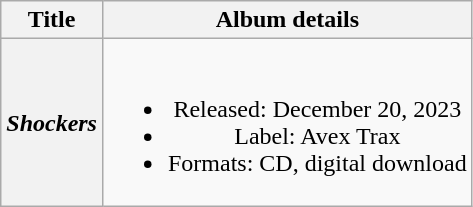<table class="wikitable plainrowheaders" style="text-align:center;">
<tr>
<th scope="col">Title</th>
<th scope="col">Album details</th>
</tr>
<tr>
<th scope="row"><em>Shockers</em></th>
<td><br><ul><li>Released: December 20, 2023</li><li>Label: Avex Trax</li><li>Formats: CD, digital download</li></ul></td>
</tr>
</table>
